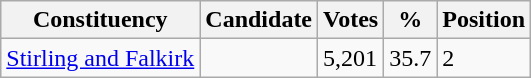<table class="wikitable sortable">
<tr>
<th>Constituency</th>
<th>Candidate</th>
<th>Votes</th>
<th>%</th>
<th>Position</th>
</tr>
<tr>
<td><a href='#'>Stirling and Falkirk</a></td>
<td></td>
<td>5,201</td>
<td>35.7</td>
<td>2</td>
</tr>
</table>
